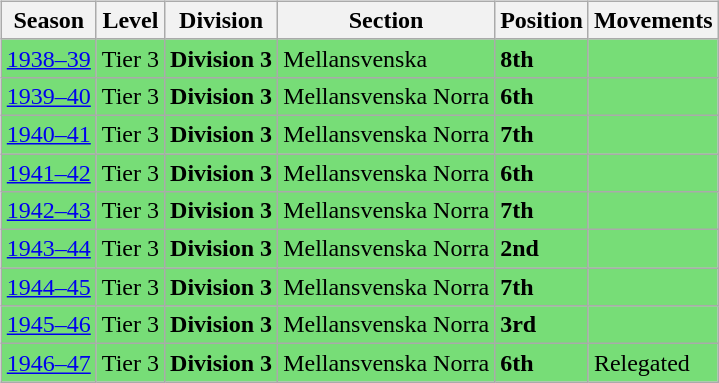<table>
<tr>
<td valign="top" width=0%><br><table class="wikitable">
<tr style="background:#f0f6fa;">
<th><strong>Season</strong></th>
<th><strong>Level</strong></th>
<th><strong>Division</strong></th>
<th><strong>Section</strong></th>
<th><strong>Position</strong></th>
<th><strong>Movements</strong></th>
</tr>
<tr>
<td style="background:#77DD77;"><a href='#'>1938–39</a></td>
<td style="background:#77DD77;">Tier 3</td>
<td style="background:#77DD77;"><strong>Division 3</strong></td>
<td style="background:#77DD77;">Mellansvenska</td>
<td style="background:#77DD77;"><strong>8th</strong></td>
<td style="background:#77DD77;"></td>
</tr>
<tr>
<td style="background:#77DD77;"><a href='#'>1939–40</a></td>
<td style="background:#77DD77;">Tier 3</td>
<td style="background:#77DD77;"><strong>Division 3</strong></td>
<td style="background:#77DD77;">Mellansvenska Norra</td>
<td style="background:#77DD77;"><strong>6th</strong></td>
<td style="background:#77DD77;"></td>
</tr>
<tr>
<td style="background:#77DD77;"><a href='#'>1940–41</a></td>
<td style="background:#77DD77;">Tier 3</td>
<td style="background:#77DD77;"><strong>Division 3</strong></td>
<td style="background:#77DD77;">Mellansvenska Norra</td>
<td style="background:#77DD77;"><strong>7th</strong></td>
<td style="background:#77DD77;"></td>
</tr>
<tr>
<td style="background:#77DD77;"><a href='#'>1941–42</a></td>
<td style="background:#77DD77;">Tier 3</td>
<td style="background:#77DD77;"><strong>Division 3</strong></td>
<td style="background:#77DD77;">Mellansvenska Norra</td>
<td style="background:#77DD77;"><strong>6th</strong></td>
<td style="background:#77DD77;"></td>
</tr>
<tr>
<td style="background:#77DD77;"><a href='#'>1942–43</a></td>
<td style="background:#77DD77;">Tier 3</td>
<td style="background:#77DD77;"><strong>Division 3</strong></td>
<td style="background:#77DD77;">Mellansvenska Norra</td>
<td style="background:#77DD77;"><strong>7th</strong></td>
<td style="background:#77DD77;"></td>
</tr>
<tr>
<td style="background:#77DD77;"><a href='#'>1943–44</a></td>
<td style="background:#77DD77;">Tier 3</td>
<td style="background:#77DD77;"><strong>Division 3</strong></td>
<td style="background:#77DD77;">Mellansvenska Norra</td>
<td style="background:#77DD77;"><strong>2nd</strong></td>
<td style="background:#77DD77;"></td>
</tr>
<tr>
<td style="background:#77DD77;"><a href='#'>1944–45</a></td>
<td style="background:#77DD77;">Tier 3</td>
<td style="background:#77DD77;"><strong>Division 3</strong></td>
<td style="background:#77DD77;">Mellansvenska Norra</td>
<td style="background:#77DD77;"><strong>7th</strong></td>
<td style="background:#77DD77;"></td>
</tr>
<tr>
<td style="background:#77DD77;"><a href='#'>1945–46</a></td>
<td style="background:#77DD77;">Tier 3</td>
<td style="background:#77DD77;"><strong>Division 3</strong></td>
<td style="background:#77DD77;">Mellansvenska Norra</td>
<td style="background:#77DD77;"><strong>3rd</strong></td>
<td style="background:#77DD77;"></td>
</tr>
<tr>
<td style="background:#77DD77;"><a href='#'>1946–47</a></td>
<td style="background:#77DD77;">Tier 3</td>
<td style="background:#77DD77;"><strong>Division 3</strong></td>
<td style="background:#77DD77;">Mellansvenska Norra</td>
<td style="background:#77DD77;"><strong>6th</strong></td>
<td style="background:#77DD77;">Relegated</td>
</tr>
</table>

</td>
</tr>
</table>
